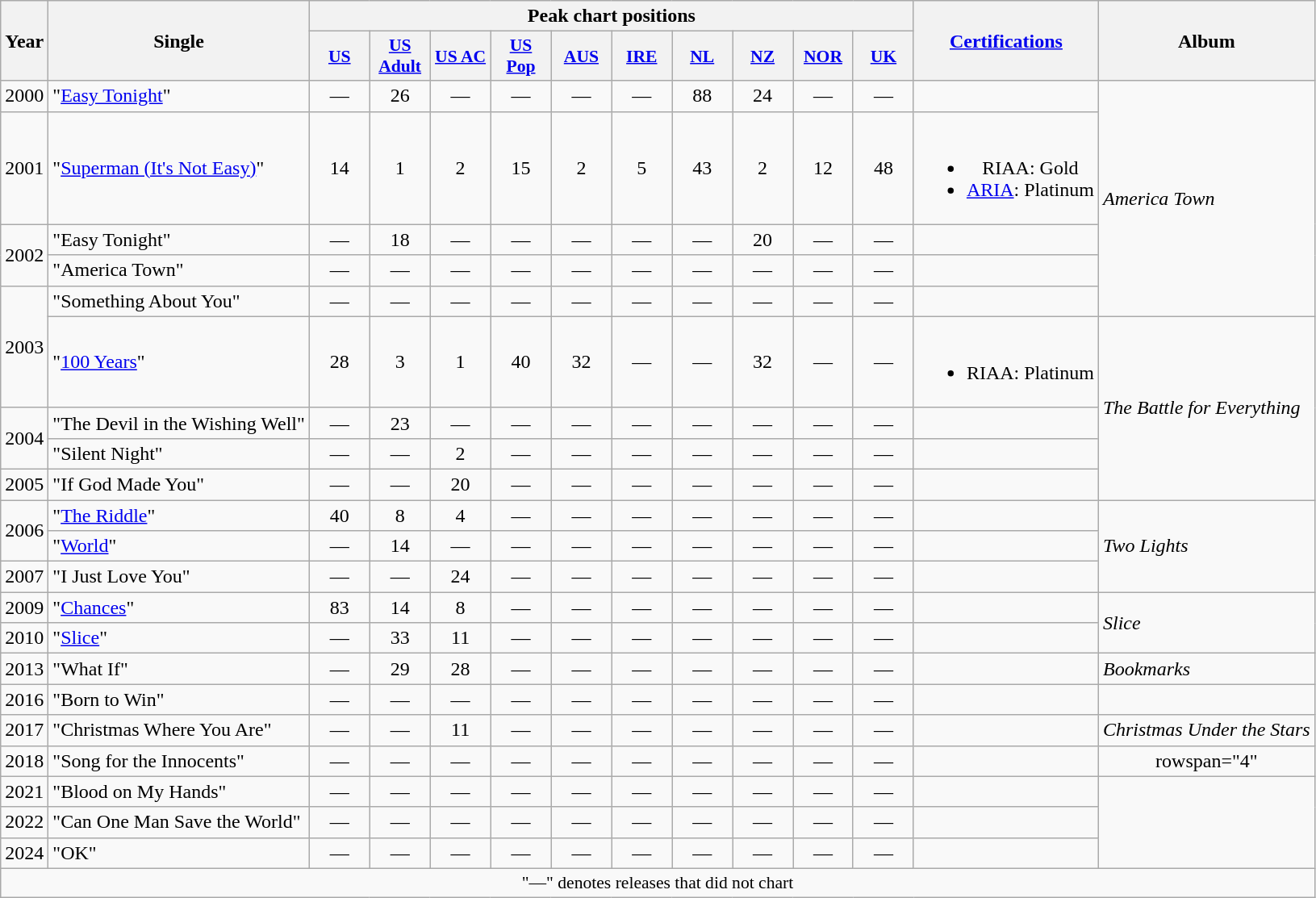<table class="wikitable" style="text-align:center;">
<tr>
<th scope="col" rowspan="2">Year</th>
<th scope="col" rowspan="2">Single</th>
<th scope="col" colspan="10">Peak chart positions</th>
<th scope="col" rowspan="2"><a href='#'>Certifications</a></th>
<th scope="col" rowspan="2">Album</th>
</tr>
<tr>
<th style="width:3em;font-size:90%;"><a href='#'>US</a><br></th>
<th style="width:3em;font-size:90%;"><a href='#'>US Adult</a><br></th>
<th style="width:3em;font-size:90%;"><a href='#'>US AC</a><br></th>
<th style="width:3em;font-size:90%;"><a href='#'>US Pop</a><br></th>
<th style="width:3em;font-size:90%;"><a href='#'>AUS</a><br></th>
<th style="width:3em;font-size:90%;"><a href='#'>IRE</a><br></th>
<th style="width:3em;font-size:90%;"><a href='#'>NL</a><br></th>
<th style="width:3em;font-size:90%;"><a href='#'>NZ</a><br></th>
<th style="width:3em;font-size:90%;"><a href='#'>NOR</a><br></th>
<th style="width:3em;font-size:90%;"><a href='#'>UK</a><br></th>
</tr>
<tr>
<td>2000</td>
<td style="text-align:left;">"<a href='#'>Easy Tonight</a>"</td>
<td>—</td>
<td>26</td>
<td>—</td>
<td>—</td>
<td>—</td>
<td>—</td>
<td>88</td>
<td>24</td>
<td>—</td>
<td>—</td>
<td></td>
<td style="text-align:left;" rowspan="5"><em>America Town</em></td>
</tr>
<tr>
<td>2001</td>
<td style="text-align:left;">"<a href='#'>Superman (It's Not Easy)</a>"</td>
<td>14</td>
<td>1</td>
<td>2</td>
<td>15</td>
<td>2</td>
<td>5</td>
<td>43</td>
<td>2</td>
<td>12</td>
<td>48</td>
<td><br><ul><li>RIAA: Gold</li><li><a href='#'>ARIA</a>: Platinum</li></ul></td>
</tr>
<tr>
<td rowspan="2">2002</td>
<td style="text-align:left;">"Easy Tonight" </td>
<td>—</td>
<td>18</td>
<td>—</td>
<td>—</td>
<td>—</td>
<td>—</td>
<td>—</td>
<td>20</td>
<td>—</td>
<td>—</td>
<td></td>
</tr>
<tr>
<td style="text-align:left;">"America Town"</td>
<td>—</td>
<td>—</td>
<td>—</td>
<td>—</td>
<td>—</td>
<td>—</td>
<td>—</td>
<td>—</td>
<td>—</td>
<td>—</td>
<td></td>
</tr>
<tr>
<td rowspan="2">2003</td>
<td style="text-align:left;">"Something About You"</td>
<td>—</td>
<td>—</td>
<td>—</td>
<td>—</td>
<td>—</td>
<td>—</td>
<td>—</td>
<td>—</td>
<td>—</td>
<td>—</td>
<td></td>
</tr>
<tr>
<td style="text-align:left;">"<a href='#'>100 Years</a>"</td>
<td>28</td>
<td>3</td>
<td>1</td>
<td>40</td>
<td>32</td>
<td>—</td>
<td>—</td>
<td>32</td>
<td>—</td>
<td>—</td>
<td><br><ul><li>RIAA: Platinum</li></ul></td>
<td style="text-align:left;" rowspan="4"><em>The Battle for Everything</em></td>
</tr>
<tr>
<td rowspan="2">2004</td>
<td style="text-align:left;">"The Devil in the Wishing Well"</td>
<td>—</td>
<td>23</td>
<td>—</td>
<td>—</td>
<td>—</td>
<td>—</td>
<td>—</td>
<td>—</td>
<td>—</td>
<td>—</td>
<td></td>
</tr>
<tr>
<td style="text-align:left;">"Silent Night"</td>
<td>—</td>
<td>—</td>
<td>2</td>
<td>—</td>
<td>—</td>
<td>—</td>
<td>—</td>
<td>—</td>
<td>—</td>
<td>—</td>
<td></td>
</tr>
<tr>
<td>2005</td>
<td style="text-align:left;">"If God Made You"</td>
<td>—</td>
<td>—</td>
<td>20</td>
<td>—</td>
<td>—</td>
<td>—</td>
<td>—</td>
<td>—</td>
<td>—</td>
<td>—</td>
<td></td>
</tr>
<tr>
<td rowspan="2">2006</td>
<td style="text-align:left;">"<a href='#'>The Riddle</a>"</td>
<td>40</td>
<td>8</td>
<td>4</td>
<td>—</td>
<td>—</td>
<td>—</td>
<td>—</td>
<td>—</td>
<td>—</td>
<td>—</td>
<td></td>
<td style="text-align:left;" rowspan="3"><em>Two Lights</em></td>
</tr>
<tr>
<td style="text-align:left;">"<a href='#'>World</a>"</td>
<td>—</td>
<td>14</td>
<td>—</td>
<td>—</td>
<td>—</td>
<td>—</td>
<td>—</td>
<td>—</td>
<td>—</td>
<td>—</td>
<td></td>
</tr>
<tr>
<td>2007</td>
<td style="text-align:left;">"I Just Love You"</td>
<td>—</td>
<td>—</td>
<td>24</td>
<td>—</td>
<td>—</td>
<td>—</td>
<td>—</td>
<td>—</td>
<td>—</td>
<td>—</td>
<td></td>
</tr>
<tr>
<td>2009</td>
<td style="text-align:left;">"<a href='#'>Chances</a>"</td>
<td>83</td>
<td>14</td>
<td>8</td>
<td>—</td>
<td>—</td>
<td>—</td>
<td>—</td>
<td>—</td>
<td>—</td>
<td>—</td>
<td></td>
<td style="text-align:left;" rowspan="2"><em>Slice</em></td>
</tr>
<tr>
<td>2010</td>
<td style="text-align:left;">"<a href='#'>Slice</a>"</td>
<td>—</td>
<td>33</td>
<td>11</td>
<td>—</td>
<td>—</td>
<td>—</td>
<td>—</td>
<td>—</td>
<td>—</td>
<td>—</td>
<td></td>
</tr>
<tr>
<td>2013</td>
<td style="text-align:left;">"What If"</td>
<td>—</td>
<td>29</td>
<td>28</td>
<td>—</td>
<td>—</td>
<td>—</td>
<td>—</td>
<td>—</td>
<td>—</td>
<td>—</td>
<td></td>
<td style="text-align:left;"><em>Bookmarks</em></td>
</tr>
<tr>
<td>2016</td>
<td style="text-align:left;">"Born to Win"</td>
<td>—</td>
<td>—</td>
<td>—</td>
<td>—</td>
<td>—</td>
<td>—</td>
<td>—</td>
<td>—</td>
<td>—</td>
<td>—</td>
<td></td>
<td></td>
</tr>
<tr>
<td>2017</td>
<td style="text-align:left;">"Christmas Where You Are"<br></td>
<td>—</td>
<td>—</td>
<td>11</td>
<td>—</td>
<td>—</td>
<td>—</td>
<td>—</td>
<td>—</td>
<td>—</td>
<td>—</td>
<td></td>
<td><em>Christmas Under the Stars</em></td>
</tr>
<tr>
<td>2018</td>
<td style="text-align:left;">"Song for the Innocents"</td>
<td>—</td>
<td>—</td>
<td>—</td>
<td>—</td>
<td>—</td>
<td>—</td>
<td>—</td>
<td>—</td>
<td>—</td>
<td>—</td>
<td></td>
<td>rowspan="4" </td>
</tr>
<tr>
<td>2021</td>
<td style="text-align:left;">"Blood on My Hands"</td>
<td>—</td>
<td>—</td>
<td>—</td>
<td>—</td>
<td>—</td>
<td>—</td>
<td>—</td>
<td>—</td>
<td>—</td>
<td>—</td>
<td></td>
</tr>
<tr>
<td>2022</td>
<td style="text-align:left;">"Can One Man Save the World"</td>
<td>—</td>
<td>—</td>
<td>—</td>
<td>—</td>
<td>—</td>
<td>—</td>
<td>—</td>
<td>—</td>
<td>—</td>
<td>—</td>
<td></td>
</tr>
<tr>
<td>2024</td>
<td style="text-align:left;">"OK"</td>
<td>—</td>
<td>—</td>
<td>—</td>
<td>—</td>
<td>—</td>
<td>—</td>
<td>—</td>
<td>—</td>
<td>—</td>
<td>—</td>
<td></td>
</tr>
<tr>
<td colspan="14" style="font-size:90%">"—" denotes releases that did not chart</td>
</tr>
</table>
